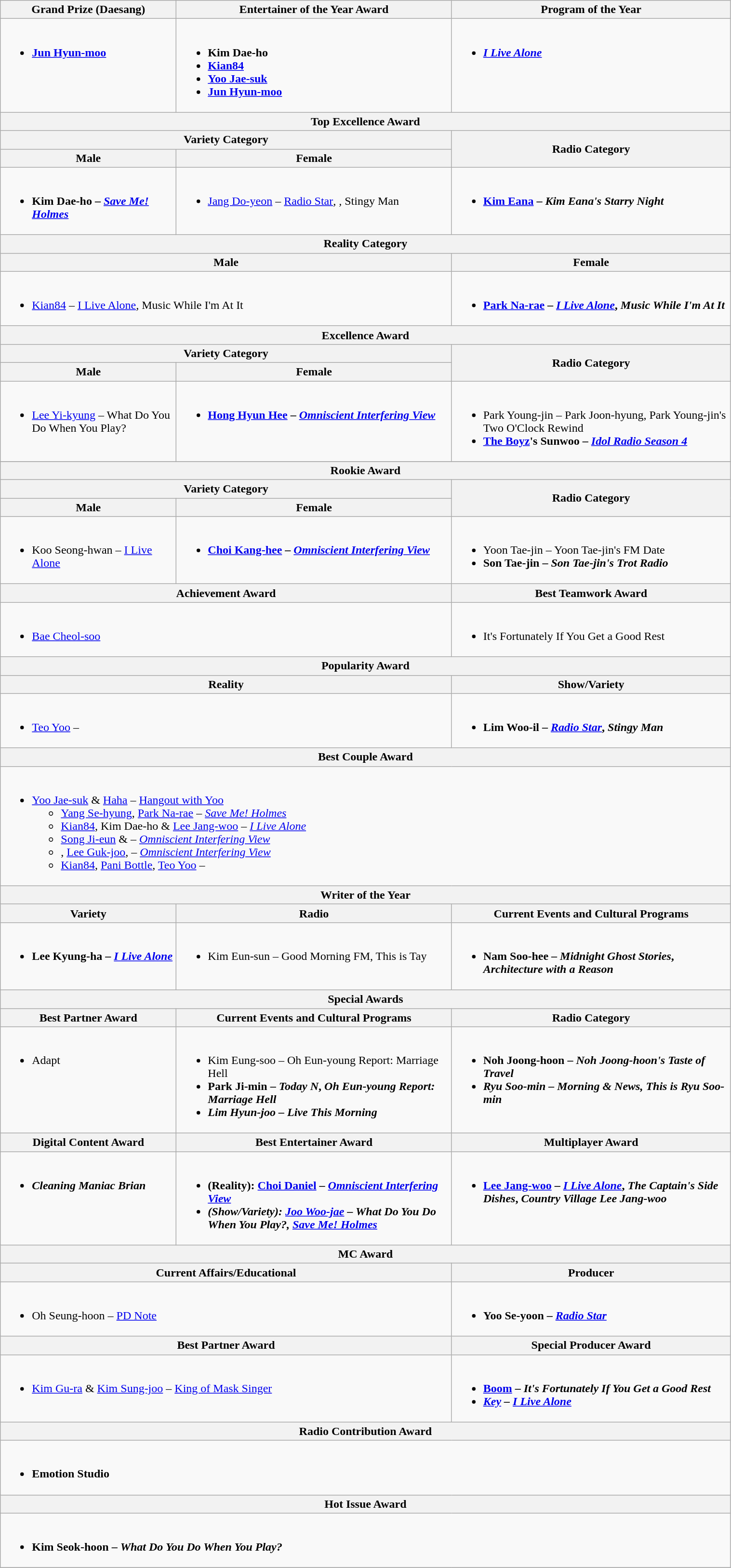<table class="wikitable" style="width:80%">
<tr>
<th scope="col"  width:40%">Grand Prize (Daesang)</th>
<th scope="col"  width:40%">Entertainer of the Year Award</th>
<th scope="col"  width:20%">Program of the Year</th>
</tr>
<tr>
<td style="vertical-align:top"><br><ul><li><strong><a href='#'>Jun Hyun-moo</a></strong></li></ul></td>
<td style="vertical-align:top"><br><ul><li><strong>Kim Dae-ho </strong></li><li><strong><a href='#'>Kian84</a></strong></li><li><strong><a href='#'>Yoo Jae-suk</a></strong></li><li><strong><a href='#'>Jun Hyun-moo</a></strong></li></ul></td>
<td style="vertical-align:top"><br><ul><li><strong><em><a href='#'>I Live Alone</a></em></strong></li></ul></td>
</tr>
<tr>
<th colspan="3">Top Excellence Award</th>
</tr>
<tr>
<th colspan=2>Variety Category</th>
<th rowspan=2>Radio Category</th>
</tr>
<tr>
<th>Male</th>
<th>Female</th>
</tr>
<tr>
<td style="vertical-align:top"><br><ul><li><strong>Kim Dae-ho – <em><a href='#'>Save Me! Holmes</a><strong><em></li></ul></td>
<td style="vertical-align:top"><br><ul><li></strong><a href='#'>Jang Do-yeon</a> – </em><a href='#'>Radio Star</a><em>, </em><em>, </em>Stingy Man</em></strong></li></ul></td>
<td style="vertical-align:top"><br><ul><li><strong><a href='#'>Kim Eana</a> – <em>Kim Eana's Starry Night<strong><em></li></ul></td>
</tr>
<tr>
<th colspan="3">Reality Category</th>
</tr>
<tr>
<th colspan=2>Male</th>
<th colspan=2>Female</th>
</tr>
<tr>
<td colspan=2 style="vertical-align:top"><br><ul><li></strong><a href='#'>Kian84</a> – </em><a href='#'>I Live Alone</a><em>, </em>Music While I'm At It</em></strong></li></ul></td>
<td colspan=2 style="vertical-align:top"><br><ul><li><strong><a href='#'>Park Na-rae</a> – <em><a href='#'>I Live Alone</a></em>, <em>Music While I'm At It<strong><em></li></ul></td>
</tr>
<tr>
<th colspan="3">Excellence Award</th>
</tr>
<tr>
<th colspan=2>Variety Category</th>
<th rowspan=2>Radio Category</th>
</tr>
<tr>
<th>Male</th>
<th>Female</th>
</tr>
<tr>
<td style="vertical-align:top"><br><ul><li></strong><a href='#'>Lee Yi-kyung</a> – </em>What Do You Do When You Play?</em></strong></li></ul></td>
<td style="vertical-align:top"><br><ul><li><strong><a href='#'>Hong Hyun Hee</a> – <em><a href='#'>Omniscient Interfering View</a><strong><em></li></ul></td>
<td rowspan="1" style="vertical-align:top"><br><ul><li></strong>Park Young-jin – </em>Park Joon-hyung, Park Young-jin's Two O'Clock Rewind</em></strong></li><li><strong><a href='#'>The Boyz</a>'s Sunwoo – <em><a href='#'>Idol Radio Season 4</a><strong><em></li></ul></td>
</tr>
<tr>
</tr>
<tr>
<th colspan="4">Rookie  Award</th>
</tr>
<tr>
<th colspan=2>Variety Category</th>
<th rowspan="2">Radio Category</th>
</tr>
<tr>
<th>Male</th>
<th>Female</th>
</tr>
<tr>
<td style="vertical-align:top"><br><ul><li></strong>Koo Seong-hwan – </em><a href='#'>I Live Alone</a></em></strong></li></ul></td>
<td style="vertical-align:top"><br><ul><li><strong><a href='#'>Choi Kang-hee</a> – <em><a href='#'>Omniscient Interfering View</a><strong><em></li></ul></td>
<td style="vertical-align:top"><br><ul><li></strong>Yoon Tae-jin – </em>Yoon Tae-jin's FM Date</em></strong></li><li><strong>Son Tae-jin – <em>Son Tae-jin's Trot Radio<strong><em></li></ul></td>
</tr>
<tr>
<th colspan=2>Achievement Award</th>
<th colspan=2>Best Teamwork Award</th>
</tr>
<tr>
<td colspan=2 style="vertical-align:top"><br><ul><li></strong><a href='#'>Bae Cheol-soo</a><strong></li></ul></td>
<td colspan=2 style="vertical-align:top"><br><ul><li></em></strong>It's Fortunately If You Get a Good Rest<strong><em></li></ul></td>
</tr>
<tr>
<th colspan=4>Popularity Award</th>
</tr>
<tr>
<th colspan=2>Reality</th>
<th colspan=2>Show/Variety</th>
</tr>
<tr>
<td colspan=2 style="vertical-align:top"><br><ul><li></strong><a href='#'>Teo Yoo</a> – </em></em></strong></li></ul></td>
<td colspan=2 style="vertical-align:top"><br><ul><li><strong>Lim Woo-il – <em><a href='#'>Radio Star</a></em>, <em>Stingy Man<strong><em></li></ul></td>
</tr>
<tr>
<th colspan="3">Best Couple Award</th>
</tr>
<tr>
<td colspan="3" style="vertical-align:top"><br><ul><li></strong><a href='#'>Yoo Jae-suk</a> & <a href='#'>Haha</a> – </em><a href='#'>Hangout with Yoo</a></em></strong><ul><li><a href='#'>Yang Se-hyung</a>, <a href='#'>Park Na-rae</a>  – <em><a href='#'>Save Me! Holmes</a></em></li><li><a href='#'>Kian84</a>, Kim Dae-ho & <a href='#'>Lee Jang-woo</a> – <em><a href='#'>I Live Alone</a></em></li><li><a href='#'>Song Ji-eun</a> &  –  <em><a href='#'>Omniscient Interfering View</a></em></li><li>, <a href='#'>Lee Guk-joo</a>,  –  <em><a href='#'>Omniscient Interfering View</a></em></li><li><a href='#'>Kian84</a>, <a href='#'>Pani Bottle</a>, <a href='#'>Teo Yoo</a> –  <em></em></li></ul></li></ul></td>
</tr>
<tr>
<th colspan=3>Writer of the Year</th>
</tr>
<tr>
<th>Variety</th>
<th>Radio</th>
<th>Current Events and Cultural Programs</th>
</tr>
<tr>
<td style="vertical-align:top"><br><ul><li><strong>Lee Kyung-ha – <em><a href='#'>I Live Alone</a><strong><em></li></ul></td>
<td style="vertical-align:top"><br><ul><li></strong>Kim Eun-sun – </em>Good Morning FM, This is Tay</em></strong></li></ul></td>
<td style="vertical-align:top"><br><ul><li><strong>Nam Soo-hee – <em>Midnight Ghost Stories</em>, <em>Architecture with a Reason<strong><em></li></ul></td>
</tr>
<tr>
<th colspan=3>Special Awards</th>
</tr>
<tr>
<th>Best Partner Award</th>
<th>Current Events and Cultural Programs</th>
<th>Radio Category</th>
</tr>
<tr>
<td style="vertical-align:top"><br><ul><li></strong>Adapt<strong></li></ul></td>
<td style="vertical-align:top"><br><ul><li></strong>Kim Eung-soo – </em>Oh Eun-young Report: Marriage Hell</em></strong></li><li><strong>Park Ji-min – <em>Today N</em>, <em>Oh Eun-young Report: Marriage Hell<strong><em></li><li></strong>Lim Hyun-joo – </em>Live This Morning</em></strong></li></ul></td>
<td style="vertical-align:top"><br><ul><li><strong>Noh Joong-hoon – <em>Noh Joong-hoon's Taste of Travel<strong><em></li><li></strong>Ryu Soo-min – </em>Morning & News, This is Ryu Soo-min</em></strong></li></ul></td>
</tr>
<tr>
<th>Digital Content Award</th>
<th>Best Entertainer Award</th>
<th>Multiplayer Award</th>
</tr>
<tr>
<td style="vertical-align:top"><br><ul><li><strong><em>Cleaning Maniac Brian</em></strong></li></ul></td>
<td style="vertical-align:top"><br><ul><li><strong>(Reality): <a href='#'>Choi Daniel</a> – <em><a href='#'>Omniscient Interfering View</a><strong><em></li><li></strong>(Show/Variety): <a href='#'>Joo Woo-jae</a> – </em>What Do You Do When You Play?<em>, </em><a href='#'>Save Me! Holmes</a></em></strong></li></ul></td>
<td style="vertical-align:top"><br><ul><li><strong><a href='#'>Lee Jang-woo</a> – <em><a href='#'>I Live Alone</a></em>, <em>The Captain's Side Dishes</em>, <em>Country Village Lee Jang-woo<strong><em></li></ul></td>
</tr>
<tr>
<th colspan="4">MC Award</th>
</tr>
<tr>
<th colspan=2>Current Affairs/Educational</th>
<th colspan=2>Producer</th>
</tr>
<tr>
<td colspan=2 style="vertical-align:top"><br><ul><li></strong>Oh Seung-hoon – </em><a href='#'>PD Note</a></em></strong></li></ul></td>
<td colspan=2style="vertical-align:top"><br><ul><li><strong>Yoo Se-yoon – <em><a href='#'>Radio Star</a><strong><em></li></ul></td>
</tr>
<tr>
<th colspan=2>Best Partner Award</th>
<th colspan=2>Special Producer Award</th>
</tr>
<tr>
<td colspan=2 style="vertical-align:top"><br><ul><li></strong><a href='#'>Kim Gu-ra</a> & <a href='#'>Kim Sung-joo</a> – </em><a href='#'>King of Mask Singer</a></em></strong></li></ul></td>
<td colspan=2 style="vertical-align:top"><br><ul><li><strong><a href='#'>Boom</a> – <em>It's Fortunately If You Get a Good Rest<strong><em></li><li></strong><a href='#'>Key</a> – </em><a href='#'>I Live Alone</a></em></strong></li></ul></td>
</tr>
<tr>
<th colspan="3">Radio Contribution Award</th>
</tr>
<tr>
<td colspan="3" style="vertical-align:top"><br><ul><li><strong>Emotion Studio</strong></li></ul></td>
</tr>
<tr>
<th colspan="3">Hot Issue Award</th>
</tr>
<tr>
<td colspan="3" style="vertical-align:top"><br><ul><li><strong>Kim Seok-hoon – <em>What Do You Do When You Play?<strong><em></li></ul></td>
</tr>
<tr>
</tr>
</table>
